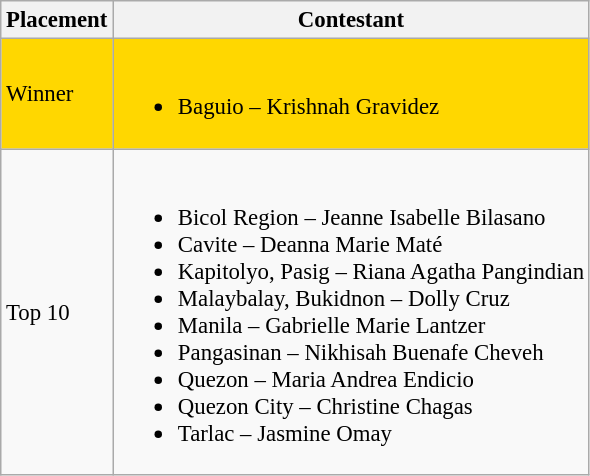<table class="wikitable sortable" style="font-size:95%;">
<tr>
<th>Placement</th>
<th>Contestant</th>
</tr>
<tr style="background:gold;">
<td>Winner</td>
<td><br><ul><li>Baguio – Krishnah Gravidez</li></ul></td>
</tr>
<tr>
<td>Top 10</td>
<td><br><ul><li>Bicol Region – Jeanne Isabelle Bilasano</li><li>Cavite – Deanna Marie Maté</li><li>Kapitolyo, Pasig – Riana Agatha Pangindian</li><li>Malaybalay, Bukidnon – Dolly Cruz</li><li>Manila – Gabrielle Marie Lantzer</li><li>Pangasinan – Nikhisah Buenafe Cheveh</li><li>Quezon – Maria Andrea Endicio</li><li>Quezon City – Christine Chagas</li><li>Tarlac – Jasmine Omay</li></ul></td>
</tr>
</table>
